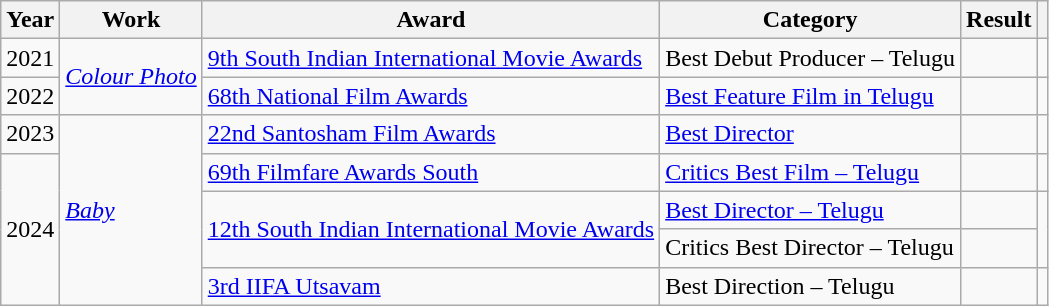<table class="wikitable sortable plainrowheaders">
<tr>
<th>Year</th>
<th>Work</th>
<th scope="col">Award</th>
<th scope="col">Category</th>
<th scope="col">Result</th>
<th scope="col"></th>
</tr>
<tr>
<td>2021</td>
<td rowspan="2"><em><a href='#'>Colour Photo</a></em></td>
<td><a href='#'>9th South Indian International Movie Awards</a></td>
<td>Best Debut Producer – Telugu</td>
<td></td>
<td></td>
</tr>
<tr>
<td>2022</td>
<td><a href='#'>68th National Film Awards</a></td>
<td><a href='#'>Best Feature Film in Telugu</a></td>
<td></td>
<td></td>
</tr>
<tr>
<td>2023</td>
<td rowspan="5"><em><a href='#'>Baby</a></em></td>
<td><a href='#'>22nd Santosham Film Awards</a></td>
<td><a href='#'>Best Director</a></td>
<td></td>
<td></td>
</tr>
<tr>
<td rowspan="4">2024</td>
<td><a href='#'>69th Filmfare Awards South</a></td>
<td><a href='#'>Critics Best Film – Telugu</a></td>
<td></td>
<td></td>
</tr>
<tr>
<td rowspan="2"><a href='#'>12th South Indian International Movie Awards</a></td>
<td><a href='#'>Best Director – Telugu</a></td>
<td></td>
<td rowspan="2"></td>
</tr>
<tr>
<td>Critics Best Director – Telugu</td>
<td></td>
</tr>
<tr>
<td><a href='#'>3rd IIFA Utsavam</a></td>
<td>Best Direction – Telugu</td>
<td></td>
<td></td>
</tr>
</table>
